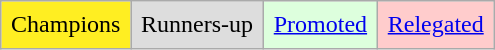<table class="wikitable">
<tr>
<td style="background-color:#FE2;padding:0.4em">Champions</td>
<td style="background-color:#DDD;padding:0.4em">Runners-up</td>
<td style="background-color:#DFD;padding:0.4em"><a href='#'>Promoted</a></td>
<td style="background-color:#FCC;padding:0.4em"><a href='#'>Relegated</a></td>
</tr>
</table>
